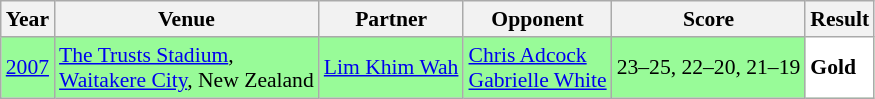<table class="sortable wikitable" style="font-size: 90%;">
<tr>
<th>Year</th>
<th>Venue</th>
<th>Partner</th>
<th>Opponent</th>
<th>Score</th>
<th>Result</th>
</tr>
<tr style="background:#98FB98">
<td align="center"><a href='#'>2007</a></td>
<td align="left"><a href='#'>The Trusts Stadium</a>,<br><a href='#'>Waitakere City</a>, New Zealand</td>
<td align="left"> <a href='#'>Lim Khim Wah</a></td>
<td align="left"> <a href='#'>Chris Adcock</a><br> <a href='#'>Gabrielle White</a></td>
<td align="left">23–25, 22–20, 21–19</td>
<td style="text-align:left; background:white"> <strong>Gold</strong></td>
</tr>
</table>
